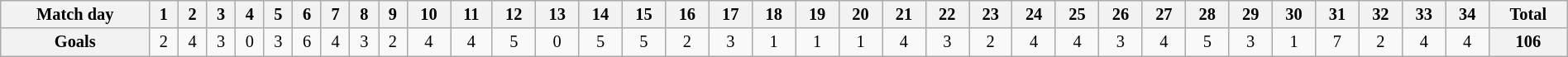<table class="wikitable" style="width:100%; font-size:85%;">
<tr valign=top>
<th align=center>Match day</th>
<th align=center>1</th>
<th align=center>2</th>
<th align=center>3</th>
<th align=center>4</th>
<th align=center>5</th>
<th align=center>6</th>
<th align=center>7</th>
<th align=center>8</th>
<th align=center>9</th>
<th align=center>10</th>
<th align=center>11</th>
<th align=center>12</th>
<th align=center>13</th>
<th align=center>14</th>
<th align=center>15</th>
<th align=center>16</th>
<th align=center>17</th>
<th align=center>18</th>
<th align=center>19</th>
<th align=center>20</th>
<th align=center>21</th>
<th align=center>22</th>
<th align=center>23</th>
<th align=center>24</th>
<th align=center>25</th>
<th align=center>26</th>
<th align=center>27</th>
<th align=center>28</th>
<th align=center>29</th>
<th align=center>30</th>
<th align=center>31</th>
<th align=center>32</th>
<th align=center>33</th>
<th align=center>34</th>
<th align=center><strong>Total</strong></th>
</tr>
<tr>
<th align=center>Goals</th>
<td align=center>2</td>
<td align=center>4</td>
<td align=center>3</td>
<td align=center>0</td>
<td align=center>3</td>
<td align=center>6</td>
<td align=center>4</td>
<td align=center>3</td>
<td align=center>2</td>
<td align=center>4</td>
<td align=center>4</td>
<td align=center>5</td>
<td align=center>0</td>
<td align=center>5</td>
<td align=center>5</td>
<td align=center>2</td>
<td align=center>3</td>
<td align=center>1</td>
<td align=center>1</td>
<td align=center>1</td>
<td align=center>4</td>
<td align=center>3</td>
<td align=center>2</td>
<td align=center>4</td>
<td align=center>4</td>
<td align=center>3</td>
<td align=center>4</td>
<td align=center>5</td>
<td align=center>3</td>
<td align=center>1</td>
<td align=center>7</td>
<td align=center>2</td>
<td align=center>4</td>
<td align=center>4</td>
<th align=center><strong>106</strong></th>
</tr>
</table>
